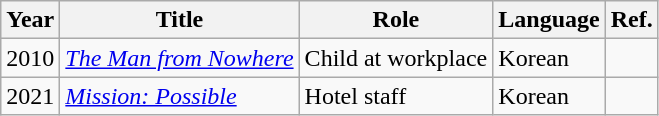<table class="wikitable">
<tr>
<th>Year</th>
<th>Title</th>
<th>Role</th>
<th>Language</th>
<th>Ref.</th>
</tr>
<tr>
<td>2010</td>
<td><em><a href='#'>The Man from Nowhere</a></em></td>
<td>Child at workplace</td>
<td>Korean</td>
<td></td>
</tr>
<tr>
<td>2021</td>
<td><em><a href='#'>Mission: Possible</a></em></td>
<td>Hotel staff</td>
<td>Korean</td>
<td></td>
</tr>
</table>
